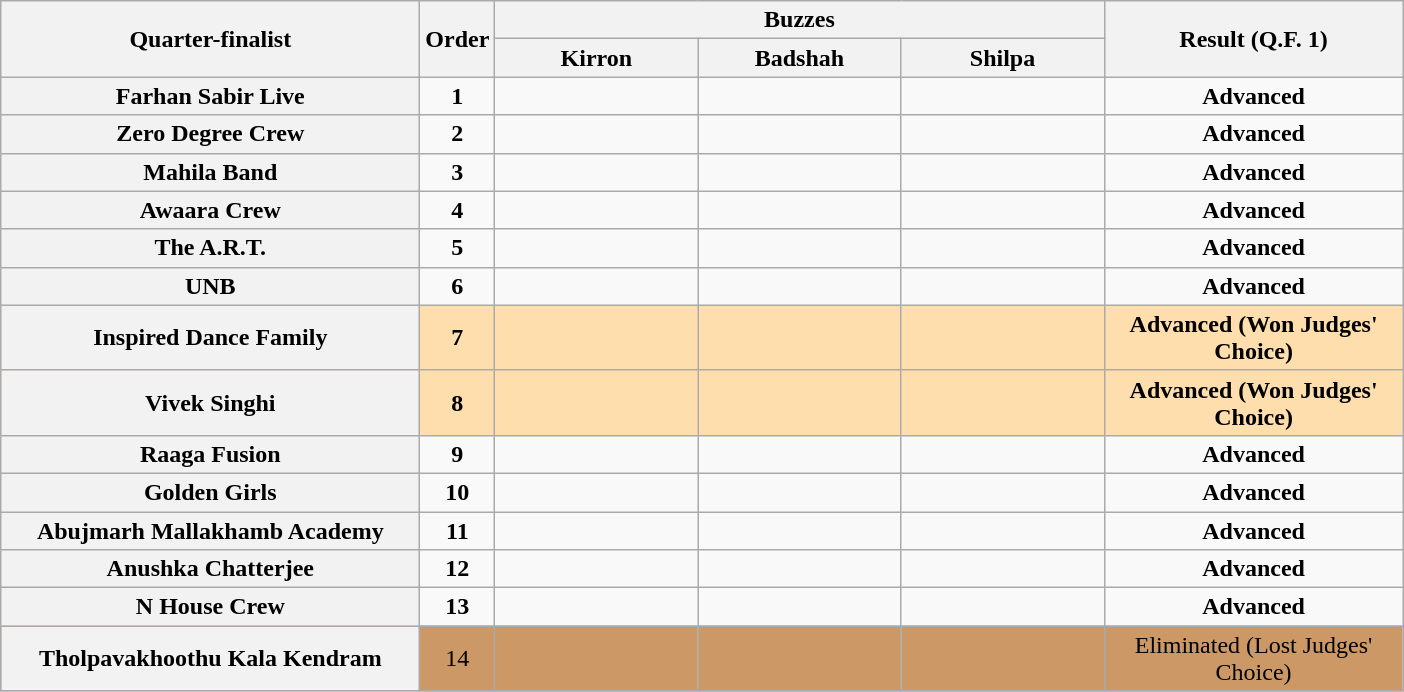<table class="wikitable plainrowheaders sortable" style="text-align:center;">
<tr>
<th rowspan="2" class="unsortable" scope="col" style="width:17em;">Quarter-finalist</th>
<th rowspan="2" scope="col" style="width:1em;">Order</th>
<th colspan="3" class="unsortable" scope="col" style="width:24em;">Buzzes</th>
<th rowspan="2" class="sortable" scope="col" style="width:12em;">Result (Q.F. 1)</th>
</tr>
<tr>
<th class="unsortable" scope="col" style="width:8em;">Kirron</th>
<th class="unsortable" scope="col" style="width:8em;">Badshah</th>
<th class="unsortable" scope="col" style="width:8em;">Shilpa</th>
</tr>
<tr>
<th scope="row"><strong>Farhan Sabir Live</strong></th>
<td><strong>1</strong></td>
<td style="text-align:center;"><strong></strong></td>
<td style="text-align:center;"><strong></strong></td>
<td style="text-align:center;"></td>
<td><strong>Advanced</strong></td>
</tr>
<tr>
<th scope="row"><strong>Zero Degree Crew</strong></th>
<td><strong>2</strong></td>
<td></td>
<td></td>
<td></td>
<td><strong>Advanced</strong></td>
</tr>
<tr>
<th scope="row"><strong>Mahila Band</strong></th>
<td><strong>3</strong></td>
<td></td>
<td></td>
<td></td>
<td><strong>Advanced</strong></td>
</tr>
<tr>
<th scope="row"><strong>Awaara Crew</strong></th>
<td><strong>4</strong></td>
<td><strong></strong></td>
<td></td>
<td></td>
<td><strong>Advanced</strong></td>
</tr>
<tr>
<th scope="row"><strong>The A.R.T.</strong></th>
<td><strong>5</strong></td>
<td></td>
<td></td>
<td><strong></strong></td>
<td><strong>Advanced</strong></td>
</tr>
<tr>
<th scope="row"><strong>UNB</strong></th>
<td><strong>6</strong></td>
<td></td>
<td></td>
<td></td>
<td><strong>Advanced</strong></td>
</tr>
<tr style="background:NavajoWhite;">
<th scope="row"><strong>Inspired Dance Family</strong></th>
<td><strong>7</strong></td>
<td></td>
<td></td>
<td></td>
<td><strong>Advanced (Won Judges' Choice)</strong></td>
</tr>
<tr style="background:NavajoWhite;">
<th scope="row"><strong>Vivek Singhi</strong></th>
<td><strong>8</strong></td>
<td></td>
<td></td>
<td></td>
<td><strong>Advanced (Won Judges' Choice)</strong></td>
</tr>
<tr>
<th scope="row"><strong>Raaga Fusion</strong></th>
<td><strong>9</strong></td>
<td><strong></strong></td>
<td></td>
<td></td>
<td><strong>Advanced</strong></td>
</tr>
<tr>
<th scope="row"><strong>Golden Girls</strong></th>
<td><strong>10</strong></td>
<td><strong></strong></td>
<td></td>
<td></td>
<td><strong>Advanced</strong></td>
</tr>
<tr>
<th scope="row"><strong>Abujmarh Mallakhamb Academy</strong></th>
<td><strong>11</strong></td>
<td></td>
<td><strong></strong></td>
<td></td>
<td><strong>Advanced</strong></td>
</tr>
<tr>
<th scope="row"><strong>Anushka Chatterjee</strong></th>
<td><strong>12</strong></td>
<td></td>
<td></td>
<td></td>
<td><strong>Advanced</strong></td>
</tr>
<tr>
<th scope="row"><strong>N House Crew</strong></th>
<td><strong>13</strong></td>
<td></td>
<td></td>
<td></td>
<td><strong>Advanced</strong></td>
</tr>
<tr style="background:#c96;">
<th scope="row">Tholpavakhoothu Kala Kendram</th>
<td>14</td>
<td></td>
<td></td>
<td></td>
<td>Eliminated (Lost Judges' Choice)</td>
</tr>
</table>
